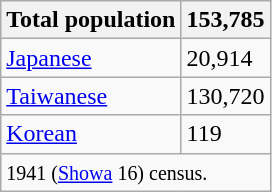<table class=wikitable>
<tr>
<th>Total population</th>
<th>153,785</th>
</tr>
<tr>
<td><a href='#'>Japanese</a></td>
<td>20,914</td>
</tr>
<tr>
<td><a href='#'>Taiwanese</a></td>
<td>130,720</td>
</tr>
<tr>
<td><a href='#'>Korean</a></td>
<td>119</td>
</tr>
<tr>
<td colspan=2><small>1941 (<a href='#'>Showa</a> 16) census.</small></td>
</tr>
</table>
